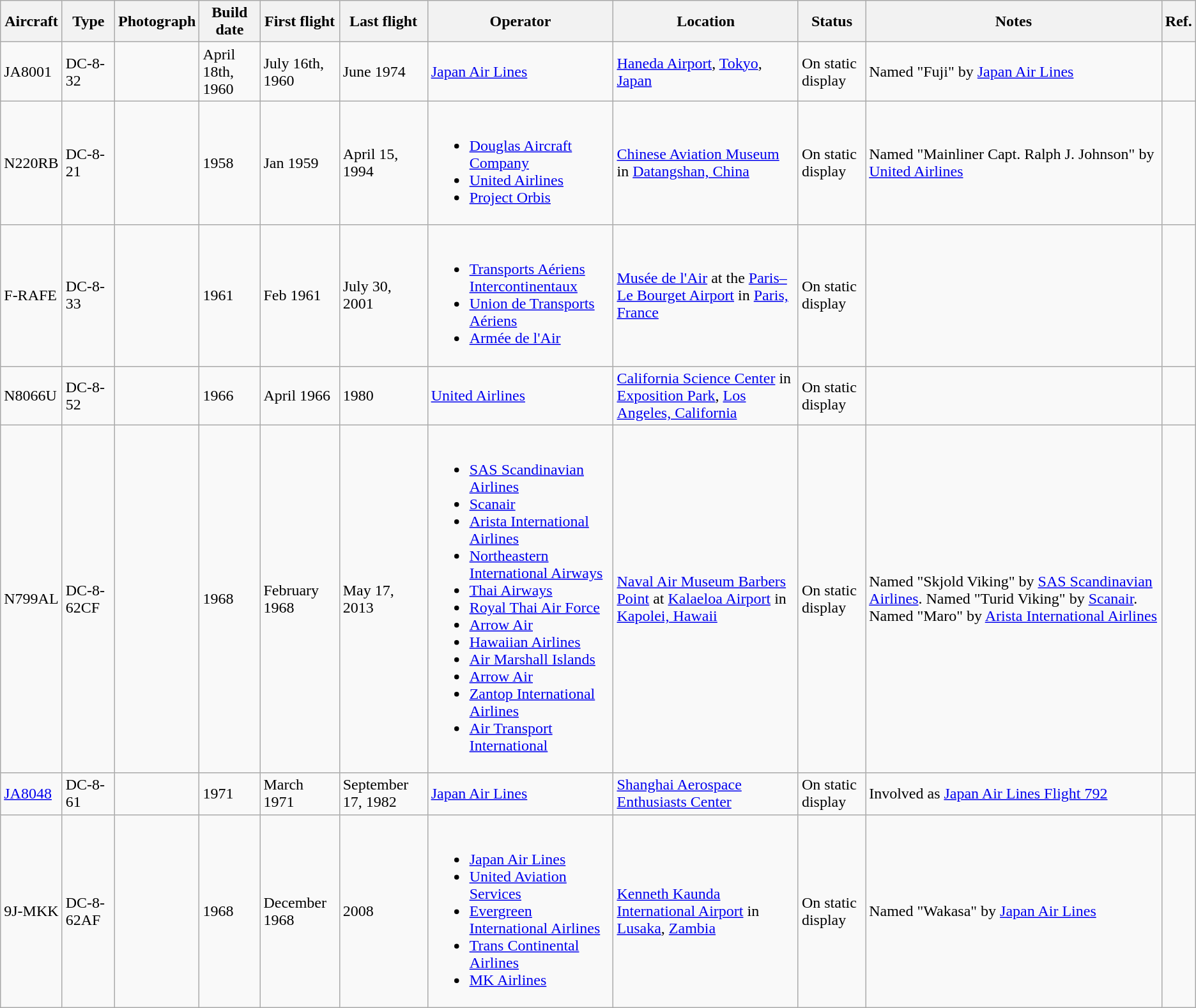<table class="wikitable">
<tr>
<th>Aircraft</th>
<th>Type</th>
<th>Photograph</th>
<th>Build date</th>
<th>First flight</th>
<th>Last flight</th>
<th>Operator</th>
<th>Location</th>
<th>Status</th>
<th>Notes</th>
<th>Ref.</th>
</tr>
<tr>
<td>JA8001</td>
<td>DC-8-32</td>
<td></td>
<td>April 18th, 1960</td>
<td>July 16th, 1960</td>
<td>June 1974</td>
<td><a href='#'>Japan Air Lines</a></td>
<td><a href='#'>Haneda Airport</a>, <a href='#'>Tokyo</a>, <a href='#'>Japan</a></td>
<td>On static display</td>
<td>Named "Fuji" by <a href='#'>Japan Air Lines</a></td>
<td></td>
</tr>
<tr>
<td>N220RB</td>
<td>DC-8-21</td>
<td></td>
<td>1958</td>
<td>Jan 1959</td>
<td>April 15, 1994</td>
<td><br><ul><li><a href='#'>Douglas Aircraft Company</a></li><li><a href='#'>United Airlines</a></li><li><a href='#'>Project Orbis</a></li></ul></td>
<td><a href='#'>Chinese Aviation Museum</a> in <a href='#'>Datangshan, China</a></td>
<td>On static display</td>
<td>Named "Mainliner Capt. Ralph J. Johnson" by <a href='#'>United Airlines</a></td>
<td></td>
</tr>
<tr>
<td>F-RAFE</td>
<td>DC-8-33</td>
<td></td>
<td>1961</td>
<td>Feb 1961</td>
<td>July 30, 2001</td>
<td><br><ul><li><a href='#'>Transports Aériens Intercontinentaux</a></li><li><a href='#'>Union de Transports Aériens</a></li><li><a href='#'>Armée de l'Air</a></li></ul></td>
<td><a href='#'>Musée de l'Air</a> at the <a href='#'>Paris–Le Bourget Airport</a> in <a href='#'>Paris, France</a></td>
<td>On static display</td>
<td></td>
<td></td>
</tr>
<tr>
<td>N8066U</td>
<td>DC-8-52</td>
<td></td>
<td>1966</td>
<td>April 1966</td>
<td>1980</td>
<td><a href='#'>United Airlines</a></td>
<td><a href='#'>California Science Center</a> in <a href='#'>Exposition Park</a>, <a href='#'>Los Angeles, California</a></td>
<td>On static display</td>
<td></td>
<td></td>
</tr>
<tr>
<td>N799AL</td>
<td>DC-8-62CF</td>
<td></td>
<td>1968</td>
<td>February 1968</td>
<td>May 17, 2013</td>
<td><br><ul><li><a href='#'>SAS Scandinavian Airlines</a></li><li><a href='#'>Scanair</a></li><li><a href='#'>Arista International Airlines</a></li><li><a href='#'>Northeastern International Airways</a></li><li><a href='#'>Thai Airways</a></li><li><a href='#'>Royal Thai Air Force</a></li><li><a href='#'>Arrow Air</a></li><li><a href='#'>Hawaiian Airlines</a></li><li><a href='#'>Air Marshall Islands</a></li><li><a href='#'>Arrow Air</a></li><li><a href='#'>Zantop International Airlines</a></li><li><a href='#'>Air Transport International</a></li></ul></td>
<td><a href='#'>Naval Air Museum Barbers Point</a> at <a href='#'>Kalaeloa Airport</a> in <a href='#'>Kapolei, Hawaii</a></td>
<td>On static display</td>
<td>Named "Skjold Viking" by <a href='#'>SAS Scandinavian Airlines</a>. Named "Turid Viking" by <a href='#'>Scanair</a>. Named "Maro" by <a href='#'>Arista International Airlines</a></td>
<td></td>
</tr>
<tr>
<td><a href='#'>JA8048</a></td>
<td>DC-8-61</td>
<td></td>
<td>1971</td>
<td>March 1971</td>
<td>September 17, 1982</td>
<td><a href='#'>Japan Air Lines</a></td>
<td><a href='#'>Shanghai Aerospace Enthusiasts Center</a></td>
<td>On static display</td>
<td>Involved as <a href='#'>Japan Air Lines Flight 792</a></td>
<td></td>
</tr>
<tr>
<td>9J-MKK</td>
<td>DC-8-62AF</td>
<td></td>
<td>1968</td>
<td>December 1968</td>
<td>2008</td>
<td><br><ul><li><a href='#'>Japan Air Lines</a></li><li><a href='#'>United Aviation Services</a></li><li><a href='#'>Evergreen International Airlines</a></li><li><a href='#'>Trans Continental Airlines</a></li><li><a href='#'>MK Airlines</a></li></ul></td>
<td><a href='#'>Kenneth Kaunda International Airport</a> in <a href='#'>Lusaka</a>, <a href='#'>Zambia</a></td>
<td>On static display</td>
<td>Named "Wakasa" by <a href='#'>Japan Air Lines</a></td>
<td></td>
</tr>
</table>
